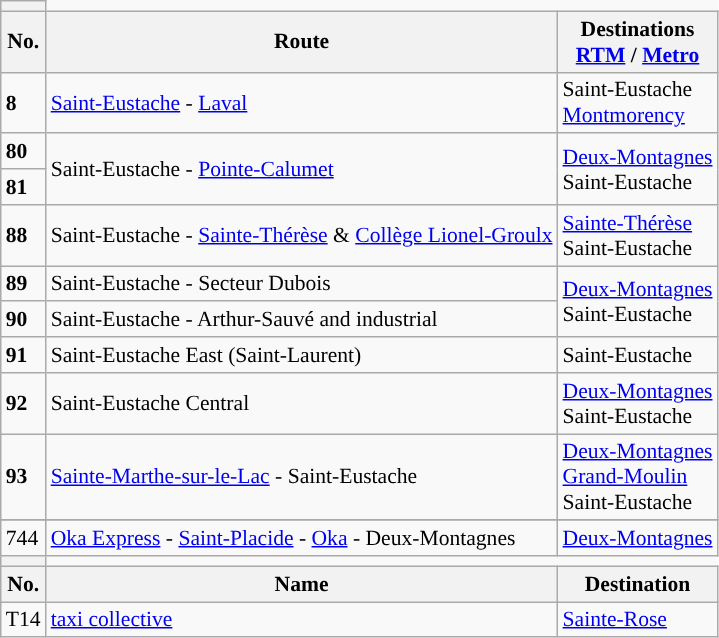<table class="wikitable" style="font-size:90%; border:1px;">
<tr>
<th style="background: #"></th>
</tr>
<tr>
<th>No.</th>
<th>Route</th>
<th>Destinations<br><a href='#'>RTM</a> / <a href='#'>Metro</a></th>
</tr>
<tr>
<td><strong>8</strong></td>
<td><a href='#'>Saint-Eustache</a> - <a href='#'>Laval</a></td>
<td>Saint-Eustache  <br> <a href='#'>Montmorency</a></td>
</tr>
<tr>
<td><strong>80</strong></td>
<td Rowspan="2">Saint-Eustache - <a href='#'>Pointe-Calumet</a></td>
<td Rowspan="2"><a href='#'>Deux-Montagnes</a><br>Saint-Eustache</td>
</tr>
<tr>
<td><strong>81</strong></td>
</tr>
<tr>
<td><strong>88</strong></td>
<td>Saint-Eustache - <a href='#'>Sainte-Thérèse</a> & <a href='#'>Collège Lionel-Groulx</a></td>
<td><a href='#'>Sainte-Thérèse</a><br> Saint-Eustache</td>
</tr>
<tr>
<td><strong>89</strong></td>
<td>Saint-Eustache - Secteur Dubois</td>
<td Rowspan="2"><a href='#'>Deux-Montagnes</a><br> Saint-Eustache</td>
</tr>
<tr>
<td><strong>90</strong></td>
<td>Saint-Eustache - Arthur-Sauvé and industrial</td>
</tr>
<tr>
<td><strong>91</strong></td>
<td>Saint-Eustache East (Saint-Laurent)</td>
<td>Saint-Eustache</td>
</tr>
<tr>
<td><strong>92</strong></td>
<td>Saint-Eustache Central</td>
<td><a href='#'>Deux-Montagnes</a><br> Saint-Eustache</td>
</tr>
<tr>
<td><strong>93</strong></td>
<td><a href='#'>Sainte-Marthe-sur-le-Lac</a> - Saint-Eustache</td>
<td><a href='#'>Deux-Montagnes</a><br><a href='#'>Grand-Moulin</a><br> Saint-Eustache</td>
</tr>
<tr align="left">
</tr>
<tr>
<td>744</td>
<td><a href='#'>Oka Express</a> - <a href='#'>Saint-Placide</a> - <a href='#'>Oka</a> - Deux-Montagnes</td>
<td><a href='#'>Deux-Montagnes</a></td>
</tr>
<tr>
<th style="background: #"></th>
</tr>
<tr>
<th>No.</th>
<th>Name</th>
<th>Destination</th>
</tr>
<tr>
<td>T14</td>
<td><a href='#'>taxi collective</a></td>
<td><a href='#'>Sainte-Rose</a></td>
</tr>
</table>
